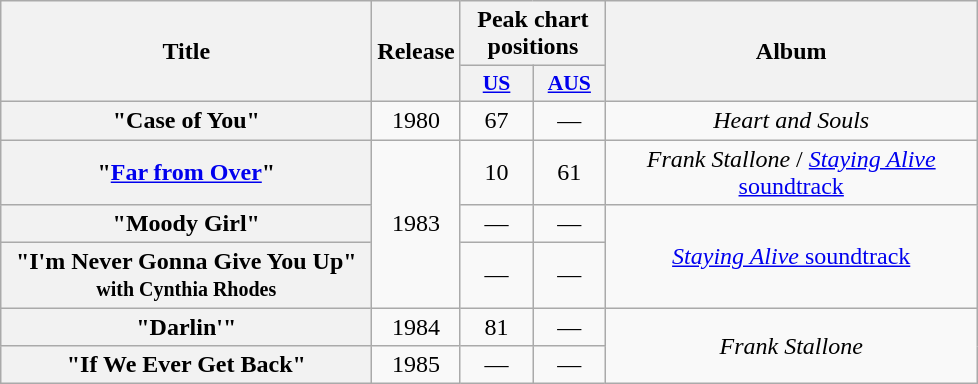<table class="wikitable plainrowheaders" style="text-align:center;">
<tr>
<th scope="col" rowspan="2" style="width:15em;">Title</th>
<th scope="col" rowspan="2" style="width:0.5em;">Release</th>
<th colspan="2" scope="col">Peak chart positions</th>
<th scope="col" rowspan="2" style="width:15em;">Album</th>
</tr>
<tr>
<th scope="col" style="width:2.9em;font-size:90%;"><a href='#'>US</a></th>
<th scope="col" style="width:2.9em;font-size:90%;"><a href='#'>AUS</a></th>
</tr>
<tr>
<th scope="row">"Case of You"</th>
<td>1980</td>
<td>67</td>
<td>—</td>
<td><em>Heart and Souls</em></td>
</tr>
<tr>
<th scope="row">"<a href='#'>Far from Over</a>"</th>
<td rowspan="3">1983</td>
<td>10</td>
<td>61</td>
<td><em>Frank Stallone</em> / <a href='#'><em>Staying Alive</em> soundtrack</a></td>
</tr>
<tr>
<th scope="row">"Moody Girl"</th>
<td>—</td>
<td>—</td>
<td rowspan="2"><a href='#'><em>Staying Alive</em> soundtrack</a></td>
</tr>
<tr>
<th scope="row">"I'm Never Gonna Give You Up" <small>with Cynthia Rhodes</small></th>
<td>—</td>
<td>—</td>
</tr>
<tr>
<th scope="row">"Darlin'"</th>
<td>1984</td>
<td>81</td>
<td>—</td>
<td rowspan="2"><em>Frank Stallone</em></td>
</tr>
<tr>
<th scope="row">"If We Ever Get Back"</th>
<td>1985</td>
<td>—</td>
<td>—</td>
</tr>
</table>
